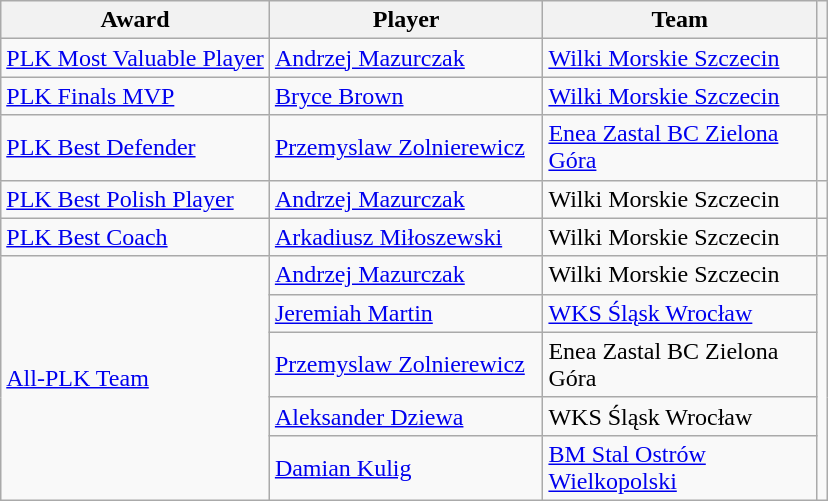<table class="wikitable sortable" style="text-align: left;">
<tr>
<th>Award</th>
<th style="width:175px;">Player</th>
<th style="width:175px;">Team</th>
<th></th>
</tr>
<tr>
<td><a href='#'>PLK Most Valuable Player</a></td>
<td align="left"> <a href='#'>Andrzej Mazurczak</a></td>
<td align="left"><a href='#'>Wilki Morskie Szczecin</a></td>
<td style="text-align:center;"></td>
</tr>
<tr>
<td><a href='#'>PLK Finals MVP</a></td>
<td align="left"> <a href='#'>Bryce Brown</a></td>
<td align="left"><a href='#'>Wilki Morskie Szczecin</a></td>
<td style="text-align:center;"></td>
</tr>
<tr>
<td><a href='#'>PLK Best Defender</a></td>
<td align="left"> <a href='#'>Przemyslaw Zolnierewicz</a></td>
<td align="left"><a href='#'>Enea Zastal BC Zielona Góra</a></td>
<td style="text-align:center;"></td>
</tr>
<tr>
<td><a href='#'>PLK Best Polish Player</a></td>
<td align="left"> <a href='#'>Andrzej Mazurczak</a></td>
<td align="left">Wilki Morskie Szczecin</td>
<td style="text-align:center;"></td>
</tr>
<tr>
<td><a href='#'>PLK Best Coach</a></td>
<td align="left"> <a href='#'>Arkadiusz Miłoszewski</a></td>
<td align="left">Wilki Morskie Szczecin</td>
<td style="text-align:center;"></td>
</tr>
<tr>
<td rowspan=5><a href='#'>All-PLK Team</a></td>
<td> <a href='#'>Andrzej Mazurczak</a></td>
<td>Wilki Morskie Szczecin</td>
<td rowspan="5" style="text-align:center;"></td>
</tr>
<tr>
<td> <a href='#'>Jeremiah Martin</a></td>
<td><a href='#'>WKS Śląsk Wrocław</a></td>
</tr>
<tr>
<td> <a href='#'>Przemyslaw Zolnierewicz</a></td>
<td>Enea Zastal BC Zielona Góra</td>
</tr>
<tr>
<td> <a href='#'>Aleksander Dziewa</a></td>
<td>WKS Śląsk Wrocław</td>
</tr>
<tr>
<td> <a href='#'>Damian Kulig</a></td>
<td><a href='#'>BM Stal Ostrów Wielkopolski</a></td>
</tr>
</table>
